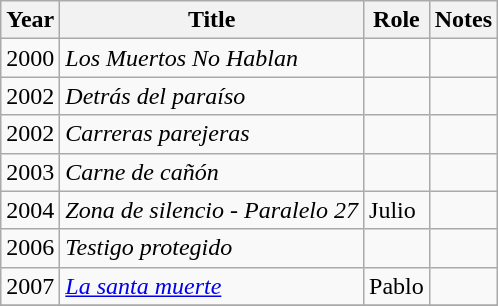<table class="wikitable sortable">
<tr>
<th>Year</th>
<th>Title</th>
<th>Role</th>
<th>Notes</th>
</tr>
<tr>
<td>2000</td>
<td><em>Los Muertos No Hablan</em></td>
<td></td>
<td></td>
</tr>
<tr>
<td>2002</td>
<td><em>Detrás del paraíso</em></td>
<td></td>
<td></td>
</tr>
<tr>
<td>2002</td>
<td><em>Carreras parejeras</em></td>
<td></td>
<td></td>
</tr>
<tr>
<td>2003</td>
<td><em>Carne de cañón</em></td>
<td></td>
<td></td>
</tr>
<tr>
<td>2004</td>
<td><em>Zona de silencio - Paralelo 27</em></td>
<td>Julio</td>
<td></td>
</tr>
<tr>
<td>2006</td>
<td><em>Testigo protegido</em></td>
<td></td>
<td></td>
</tr>
<tr>
<td>2007</td>
<td><em><a href='#'>La santa muerte</a></em></td>
<td>Pablo</td>
<td></td>
</tr>
<tr>
</tr>
</table>
